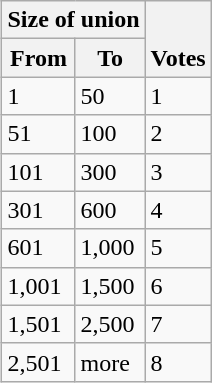<table class="wikitable" align="right" style="border-collapse: collapse; margin: 0 0 0 0.5em">
<tr>
<th colspan="2">Size of union</th>
<th rowspan="2" valign="bottom">Votes</th>
</tr>
<tr>
<th>From</th>
<th>To</th>
</tr>
<tr>
<td>1</td>
<td>50</td>
<td>1</td>
</tr>
<tr>
<td>51</td>
<td>100</td>
<td>2</td>
</tr>
<tr>
<td>101</td>
<td>300</td>
<td>3</td>
</tr>
<tr>
<td>301</td>
<td>600</td>
<td>4</td>
</tr>
<tr>
<td>601</td>
<td>1,000</td>
<td>5</td>
</tr>
<tr>
<td>1,001</td>
<td>1,500</td>
<td>6</td>
</tr>
<tr>
<td>1,501</td>
<td>2,500</td>
<td>7</td>
</tr>
<tr>
<td>2,501</td>
<td>more</td>
<td>8</td>
</tr>
</table>
